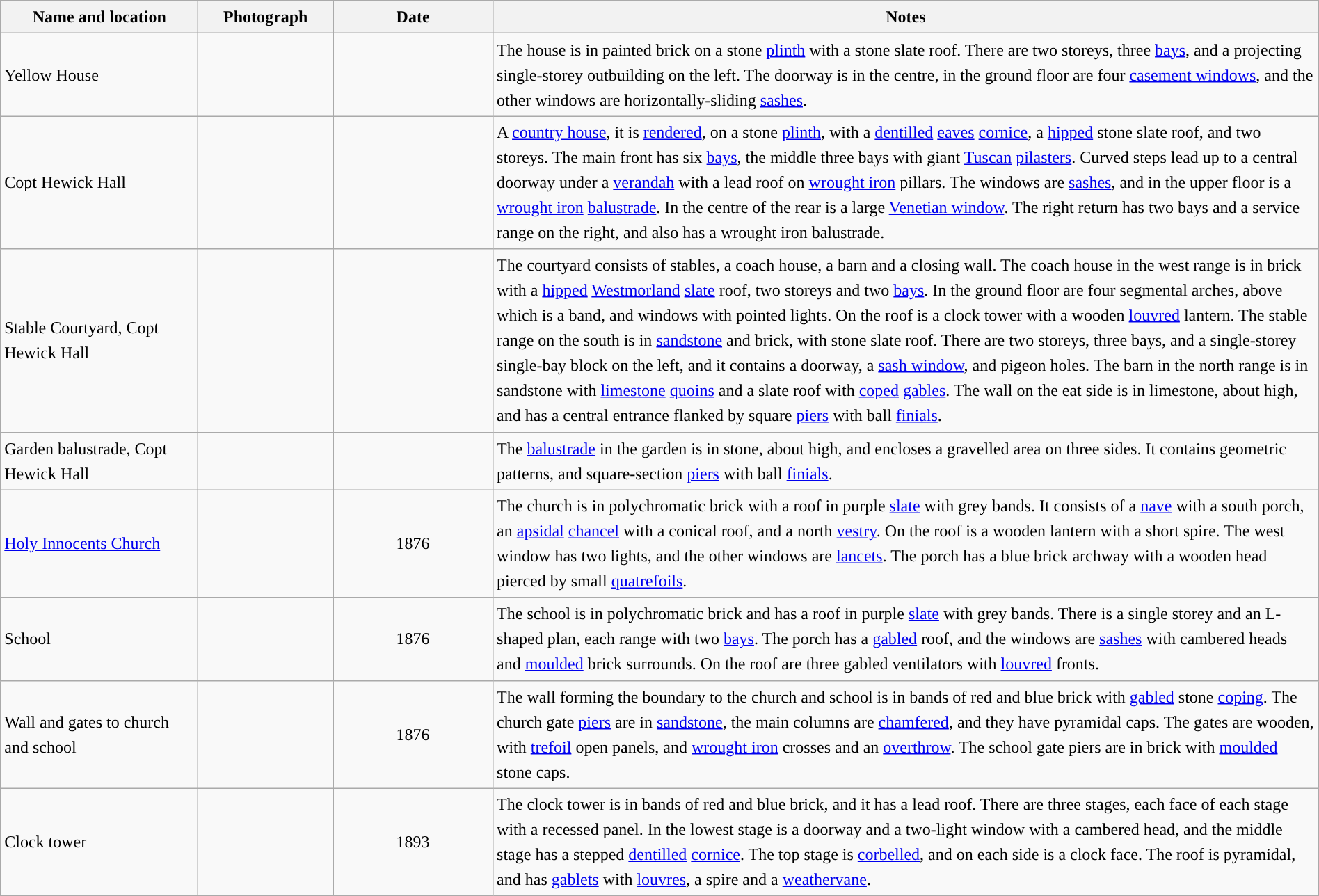<table class="wikitable sortable plainrowheaders" style="width:100%;border:0px;text-align:left;line-height:150%;">
<tr>
<th scope="col"  style="width:150px">Name and location</th>
<th scope="col"  style="width:100px" class="unsortable">Photograph</th>
<th scope="col"  style="width:120px">Date</th>
<th scope="col"  style="width:650px" class="unsortable">Notes</th>
</tr>
<tr>
<td>Yellow House<br><small></small></td>
<td></td>
<td align="center"></td>
<td>The house is in painted brick on a stone <a href='#'>plinth</a> with a stone slate roof.  There are two storeys, three <a href='#'>bays</a>, and a projecting single-storey outbuilding on the left.  The doorway is in the centre, in the ground floor are four <a href='#'>casement windows</a>, and the other windows are horizontally-sliding <a href='#'>sashes</a>.</td>
</tr>
<tr>
<td>Copt Hewick Hall<br><small></small></td>
<td></td>
<td align="center"></td>
<td>A <a href='#'>country house</a>, it is <a href='#'>rendered</a>, on a stone <a href='#'>plinth</a>, with a <a href='#'>dentilled</a> <a href='#'>eaves</a> <a href='#'>cornice</a>, a <a href='#'>hipped</a> stone slate roof, and two storeys.  The main front has six <a href='#'>bays</a>, the middle three bays with giant <a href='#'>Tuscan</a> <a href='#'>pilasters</a>.  Curved steps lead up to a central doorway under a <a href='#'>verandah</a> with a lead roof on <a href='#'>wrought iron</a> pillars.  The windows are <a href='#'>sashes</a>, and in the upper floor is a <a href='#'>wrought iron</a> <a href='#'>balustrade</a>.  In the centre of the rear is a large <a href='#'>Venetian window</a>.  The right return has two bays and a service range on the right, and also has a wrought iron balustrade.</td>
</tr>
<tr>
<td>Stable Courtyard, Copt Hewick Hall<br><small></small></td>
<td></td>
<td align="center"></td>
<td>The courtyard consists of stables, a coach house, a barn and a closing wall. The coach house in the west range is in brick with a <a href='#'>hipped</a> <a href='#'>Westmorland</a> <a href='#'>slate</a> roof, two storeys and two <a href='#'>bays</a>.  In the ground floor are four segmental arches, above which is a band, and windows with pointed lights.  On the roof is a clock tower with a wooden <a href='#'>louvred</a> lantern.  The stable range on the south is in <a href='#'>sandstone</a> and brick, with stone slate roof.  There are two storeys, three bays, and a single-storey single-bay block on the left, and it contains a doorway, a <a href='#'>sash window</a>, and pigeon holes.  The barn in the north range is in sandstone with <a href='#'>limestone</a> <a href='#'>quoins</a> and a slate roof with <a href='#'>coped</a> <a href='#'>gables</a>.  The wall on the eat side is in limestone, about  high, and has a central entrance flanked by square <a href='#'>piers</a> with ball <a href='#'>finials</a>.</td>
</tr>
<tr>
<td>Garden balustrade, Copt Hewick Hall<br><small></small></td>
<td></td>
<td align="center"></td>
<td>The <a href='#'>balustrade</a> in the garden is in stone, about  high, and encloses a gravelled area on three sides.  It contains geometric patterns, and square-section <a href='#'>piers</a> with ball <a href='#'>finials</a>.</td>
</tr>
<tr>
<td><a href='#'>Holy Innocents Church</a><br><small></small></td>
<td></td>
<td align="center">1876</td>
<td>The church is in polychromatic brick with a roof in purple <a href='#'>slate</a> with grey bands.  It consists of a <a href='#'>nave</a> with a south porch, an <a href='#'>apsidal</a> <a href='#'>chancel</a> with a conical roof, and a north <a href='#'>vestry</a>.  On the roof is a wooden lantern with a short spire.   The west window has two lights, and the other windows are <a href='#'>lancets</a>.  The porch has a blue brick archway with a wooden head pierced by small <a href='#'>quatrefoils</a>.</td>
</tr>
<tr>
<td>School<br><small></small></td>
<td></td>
<td align="center">1876</td>
<td>The school is in polychromatic brick and has a roof in purple <a href='#'>slate</a> with grey bands.  There is a single storey and an L-shaped plan, each range with two <a href='#'>bays</a>.  The porch has a <a href='#'>gabled</a> roof, and the windows are <a href='#'>sashes</a> with cambered heads and <a href='#'>moulded</a> brick surrounds.  On the roof are three gabled ventilators with <a href='#'>louvred</a> fronts.</td>
</tr>
<tr>
<td>Wall and gates to church and school<br><small></small></td>
<td></td>
<td align="center">1876</td>
<td>The wall forming the boundary to the church and school is in bands of red and blue brick with <a href='#'>gabled</a> stone <a href='#'>coping</a>.  The church gate <a href='#'>piers</a> are in <a href='#'>sandstone</a>, the main columns are <a href='#'>chamfered</a>, and they have pyramidal caps.  The gates are wooden, with <a href='#'>trefoil</a> open panels, and <a href='#'>wrought iron</a> crosses and an <a href='#'>overthrow</a>.  The school gate piers are in brick with <a href='#'>moulded</a> stone caps.</td>
</tr>
<tr>
<td>Clock tower<br><small></small></td>
<td></td>
<td align="center">1893</td>
<td>The clock tower is in bands of red and blue brick, and it has a lead roof.  There are three stages, each face of each stage with a recessed panel.  In the lowest stage is a doorway and a two-light window with a cambered head, and the middle stage has a stepped <a href='#'>dentilled</a> <a href='#'>cornice</a>.  The top stage is <a href='#'>corbelled</a>, and on each side is a clock face.  The roof is pyramidal, and has <a href='#'>gablets</a> with <a href='#'>louvres</a>, a spire and a <a href='#'>weathervane</a>.</td>
</tr>
<tr>
</tr>
</table>
